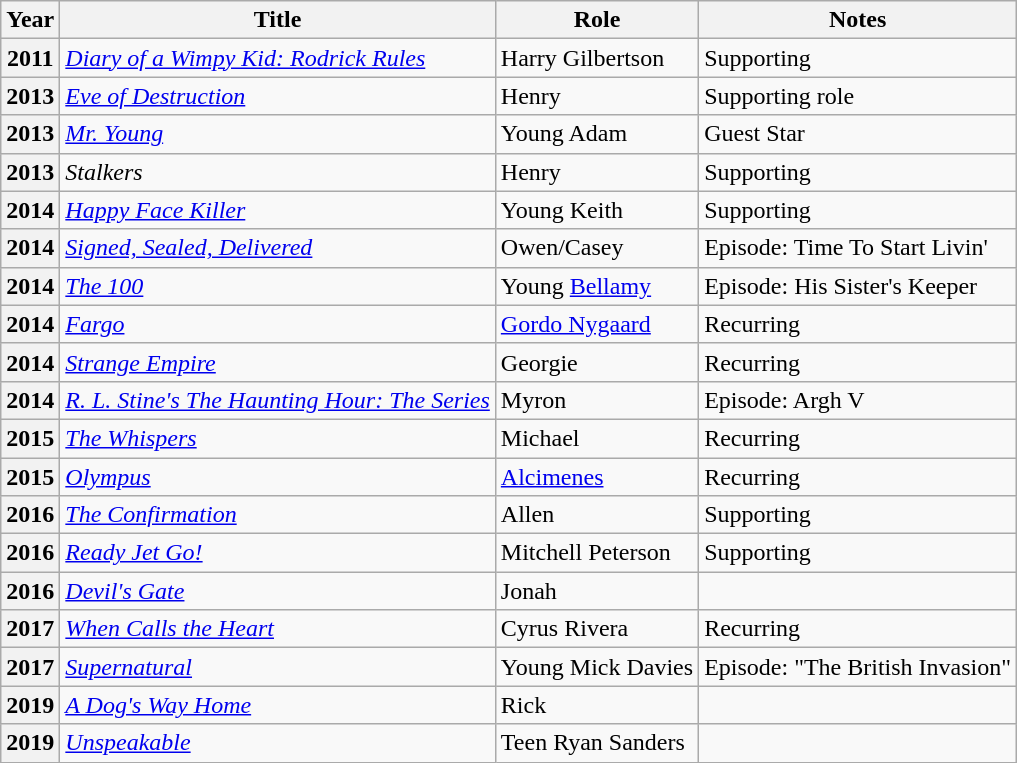<table class="wikitable sortable plainrowheaders">
<tr>
<th scope="col">Year</th>
<th scope="col">Title</th>
<th scope="col">Role</th>
<th scope="col" class="unsortable">Notes</th>
</tr>
<tr>
<th scope="row">2011</th>
<td><em><a href='#'>Diary of a Wimpy Kid: Rodrick Rules</a></em></td>
<td>Harry Gilbertson</td>
<td>Supporting</td>
</tr>
<tr>
<th scope="row">2013</th>
<td><em><a href='#'>Eve of Destruction</a></em></td>
<td>Henry</td>
<td>Supporting role</td>
</tr>
<tr>
<th scope="row">2013</th>
<td><em><a href='#'>Mr. Young</a> </em></td>
<td>Young Adam</td>
<td>Guest Star</td>
</tr>
<tr>
<th scope="row">2013</th>
<td><em>Stalkers</em></td>
<td>Henry</td>
<td>Supporting</td>
</tr>
<tr>
<th scope="row">2014</th>
<td><em><a href='#'>Happy Face Killer</a></em></td>
<td>Young Keith</td>
<td>Supporting</td>
</tr>
<tr>
<th scope="row">2014</th>
<td><em><a href='#'>Signed, Sealed, Delivered</a> </em></td>
<td>Owen/Casey</td>
<td>Episode: Time To Start Livin'</td>
</tr>
<tr>
<th scope="row">2014</th>
<td data-sort-value="100, The"><em><a href='#'>The 100</a></em></td>
<td>Young <a href='#'>Bellamy</a></td>
<td>Episode: His Sister's Keeper</td>
</tr>
<tr>
<th scope="row">2014</th>
<td><em><a href='#'>Fargo</a></em></td>
<td><a href='#'>Gordo Nygaard</a></td>
<td>Recurring</td>
</tr>
<tr>
<th scope="row">2014</th>
<td><em><a href='#'>Strange Empire</a></em></td>
<td>Georgie</td>
<td>Recurring</td>
</tr>
<tr>
<th scope="row">2014</th>
<td><em><a href='#'>R. L. Stine's The Haunting Hour: The Series</a></em></td>
<td>Myron</td>
<td>Episode: Argh V</td>
</tr>
<tr>
<th scope="row">2015</th>
<td data-sort-value="Whispers, The"><em><a href='#'>The Whispers</a></em></td>
<td>Michael</td>
<td>Recurring</td>
</tr>
<tr>
<th scope="row">2015</th>
<td><em><a href='#'>Olympus</a></em></td>
<td><a href='#'>Alcimenes</a></td>
<td>Recurring</td>
</tr>
<tr>
<th scope="row">2016</th>
<td data-sort-value="Confirmation, The"><em><a href='#'>The Confirmation</a></em></td>
<td>Allen</td>
<td>Supporting</td>
</tr>
<tr>
<th scope="row">2016</th>
<td><em><a href='#'>Ready Jet Go!</a></em></td>
<td>Mitchell Peterson</td>
<td>Supporting</td>
</tr>
<tr>
<th scope="row">2016</th>
<td><em><a href='#'>Devil's Gate</a></em></td>
<td>Jonah</td>
<td></td>
</tr>
<tr>
<th scope="row">2017</th>
<td><em><a href='#'>When Calls the Heart</a></em></td>
<td>Cyrus Rivera</td>
<td>Recurring</td>
</tr>
<tr>
<th scope="row">2017</th>
<td><em><a href='#'>Supernatural</a></em></td>
<td>Young Mick Davies</td>
<td>Episode:  "The British Invasion"</td>
</tr>
<tr>
<th scope="row">2019</th>
<td data-sort-value="Dog's Way Home, A"><em><a href='#'>A Dog's Way Home</a></em></td>
<td>Rick</td>
<td></td>
</tr>
<tr>
<th scope="row">2019</th>
<td><em><a href='#'>Unspeakable</a></em></td>
<td>Teen Ryan Sanders</td>
<td></td>
</tr>
</table>
